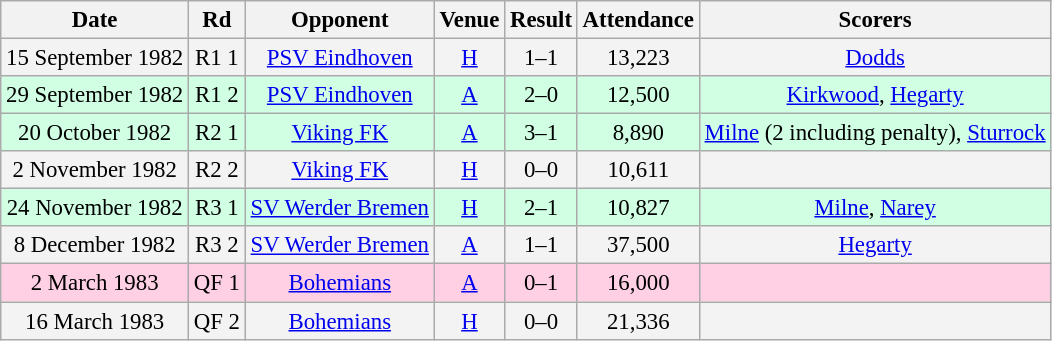<table class="wikitable sortable" style="font-size:95%; text-align:center">
<tr>
<th>Date</th>
<th>Rd</th>
<th>Opponent</th>
<th>Venue</th>
<th>Result</th>
<th>Attendance</th>
<th>Scorers</th>
</tr>
<tr bgcolor = "#f3f3f3">
<td>15 September 1982</td>
<td>R1 1</td>
<td> <a href='#'>PSV Eindhoven</a></td>
<td><a href='#'>H</a></td>
<td>1–1</td>
<td>13,223</td>
<td><a href='#'>Dodds</a></td>
</tr>
<tr bgcolor = "#d0ffe3">
<td>29 September 1982</td>
<td>R1 2</td>
<td> <a href='#'>PSV Eindhoven</a></td>
<td><a href='#'>A</a></td>
<td>2–0</td>
<td>12,500</td>
<td><a href='#'>Kirkwood</a>, <a href='#'>Hegarty</a></td>
</tr>
<tr bgcolor = "#d0ffe3">
<td>20 October 1982</td>
<td>R2 1</td>
<td> <a href='#'>Viking FK</a></td>
<td><a href='#'>A</a></td>
<td>3–1</td>
<td>8,890</td>
<td><a href='#'>Milne</a> (2 including penalty), <a href='#'>Sturrock</a></td>
</tr>
<tr bgcolor = "#f3f3f3">
<td>2 November 1982</td>
<td>R2 2</td>
<td> <a href='#'>Viking FK</a></td>
<td><a href='#'>H</a></td>
<td>0–0</td>
<td>10,611</td>
<td></td>
</tr>
<tr bgcolor = "#d0ffe3">
<td>24 November 1982</td>
<td>R3 1</td>
<td> <a href='#'>SV Werder Bremen</a></td>
<td><a href='#'>H</a></td>
<td>2–1</td>
<td>10,827</td>
<td><a href='#'>Milne</a>, <a href='#'>Narey</a></td>
</tr>
<tr bgcolor = "#f3f3f3">
<td>8 December 1982</td>
<td>R3 2</td>
<td> <a href='#'>SV Werder Bremen</a></td>
<td><a href='#'>A</a></td>
<td>1–1</td>
<td>37,500</td>
<td><a href='#'>Hegarty</a></td>
</tr>
<tr bgcolor = "#ffd0e3">
<td>2 March 1983</td>
<td>QF 1</td>
<td> <a href='#'>Bohemians</a></td>
<td><a href='#'>A</a></td>
<td>0–1</td>
<td>16,000</td>
<td></td>
</tr>
<tr bgcolor = "#f3f3f3">
<td>16 March 1983</td>
<td>QF 2</td>
<td> <a href='#'>Bohemians</a></td>
<td><a href='#'>H</a></td>
<td>0–0</td>
<td>21,336</td>
<td></td>
</tr>
</table>
